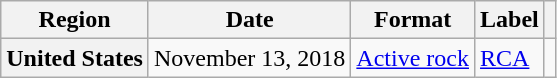<table class="wikitable plainrowheaders">
<tr>
<th scope="col">Region</th>
<th scope="col">Date</th>
<th scope="col">Format</th>
<th scope="col">Label</th>
<th scope="col"></th>
</tr>
<tr>
<th scope="row">United States</th>
<td>November 13, 2018</td>
<td><a href='#'>Active rock</a></td>
<td><a href='#'>RCA</a></td>
<td align="center"></td>
</tr>
</table>
